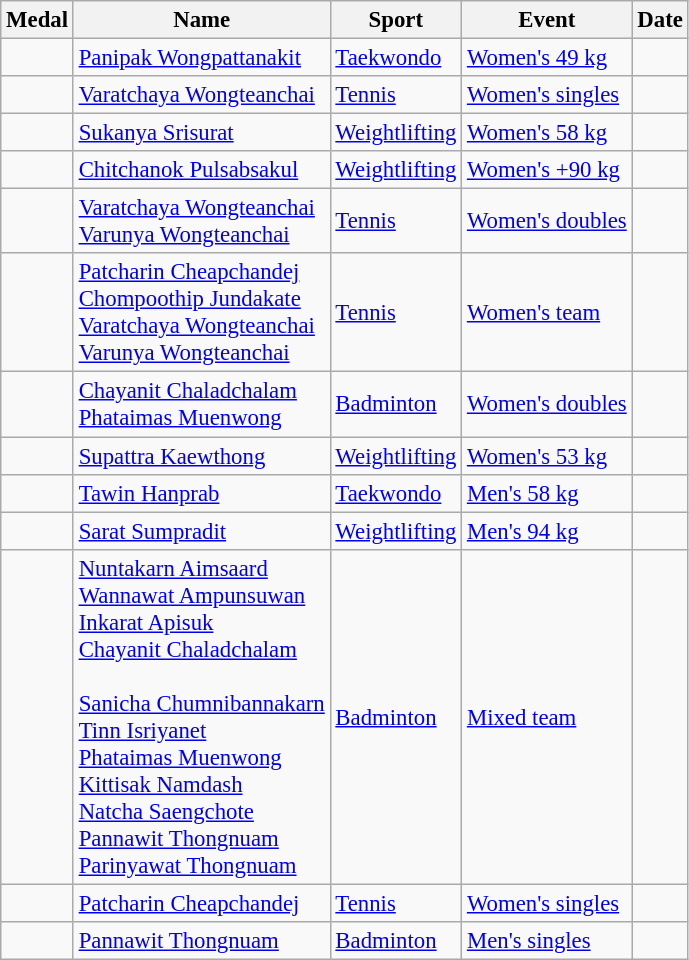<table class="wikitable sortable"  style="font-size:95%">
<tr>
<th>Medal</th>
<th>Name</th>
<th>Sport</th>
<th>Event</th>
<th>Date</th>
</tr>
<tr>
<td></td>
<td><a href='#'>Panipak Wongpattanakit</a></td>
<td><a href='#'>Taekwondo</a></td>
<td><a href='#'>Women's 49 kg</a></td>
<td></td>
</tr>
<tr>
<td></td>
<td><a href='#'>Varatchaya Wongteanchai</a></td>
<td><a href='#'>Tennis</a></td>
<td><a href='#'>Women's singles</a></td>
<td></td>
</tr>
<tr>
<td></td>
<td><a href='#'>Sukanya Srisurat</a></td>
<td><a href='#'>Weightlifting</a></td>
<td><a href='#'>Women's 58 kg</a></td>
<td></td>
</tr>
<tr>
<td></td>
<td><a href='#'>Chitchanok Pulsabsakul</a></td>
<td><a href='#'>Weightlifting</a></td>
<td><a href='#'>Women's +90 kg</a></td>
<td></td>
</tr>
<tr>
<td></td>
<td><a href='#'>Varatchaya Wongteanchai</a> <br> <a href='#'>Varunya Wongteanchai</a></td>
<td><a href='#'>Tennis</a></td>
<td><a href='#'>Women's doubles</a></td>
<td></td>
</tr>
<tr>
<td></td>
<td><a href='#'>Patcharin Cheapchandej</a> <br> <a href='#'>Chompoothip Jundakate</a> <br> <a href='#'>Varatchaya Wongteanchai</a> <br> <a href='#'>Varunya Wongteanchai</a></td>
<td><a href='#'>Tennis</a></td>
<td><a href='#'>Women's team</a></td>
<td></td>
</tr>
<tr>
<td></td>
<td><a href='#'>Chayanit Chaladchalam</a> <br> <a href='#'>Phataimas Muenwong</a></td>
<td><a href='#'>Badminton</a></td>
<td><a href='#'>Women's doubles</a></td>
<td></td>
</tr>
<tr>
<td></td>
<td><a href='#'>Supattra Kaewthong</a></td>
<td><a href='#'>Weightlifting</a></td>
<td><a href='#'>Women's 53 kg</a></td>
<td></td>
</tr>
<tr>
<td></td>
<td><a href='#'>Tawin Hanprab</a></td>
<td><a href='#'>Taekwondo</a></td>
<td><a href='#'>Men's 58 kg</a></td>
<td></td>
</tr>
<tr>
<td></td>
<td><a href='#'>Sarat Sumpradit</a></td>
<td><a href='#'>Weightlifting</a></td>
<td><a href='#'>Men's 94 kg</a></td>
<td></td>
</tr>
<tr>
<td></td>
<td><a href='#'>Nuntakarn Aimsaard</a><br><a href='#'>Wannawat Ampunsuwan</a><br><a href='#'>Inkarat Apisuk</a><br><a href='#'>Chayanit Chaladchalam</a><br><br><a href='#'>Sanicha Chumnibannakarn</a><br><a href='#'>Tinn Isriyanet</a><br><a href='#'>Phataimas Muenwong</a><br><a href='#'>Kittisak Namdash</a><br><a href='#'>Natcha Saengchote</a><br><a href='#'>Pannawit Thongnuam</a><br><a href='#'>Parinyawat Thongnuam</a></td>
<td><a href='#'>Badminton</a></td>
<td><a href='#'>Mixed team</a></td>
<td></td>
</tr>
<tr>
<td></td>
<td><a href='#'>Patcharin Cheapchandej</a></td>
<td><a href='#'>Tennis</a></td>
<td><a href='#'>Women's singles</a></td>
<td></td>
</tr>
<tr>
<td></td>
<td><a href='#'>Pannawit Thongnuam</a></td>
<td><a href='#'>Badminton</a></td>
<td><a href='#'>Men's singles</a></td>
<td></td>
</tr>
</table>
